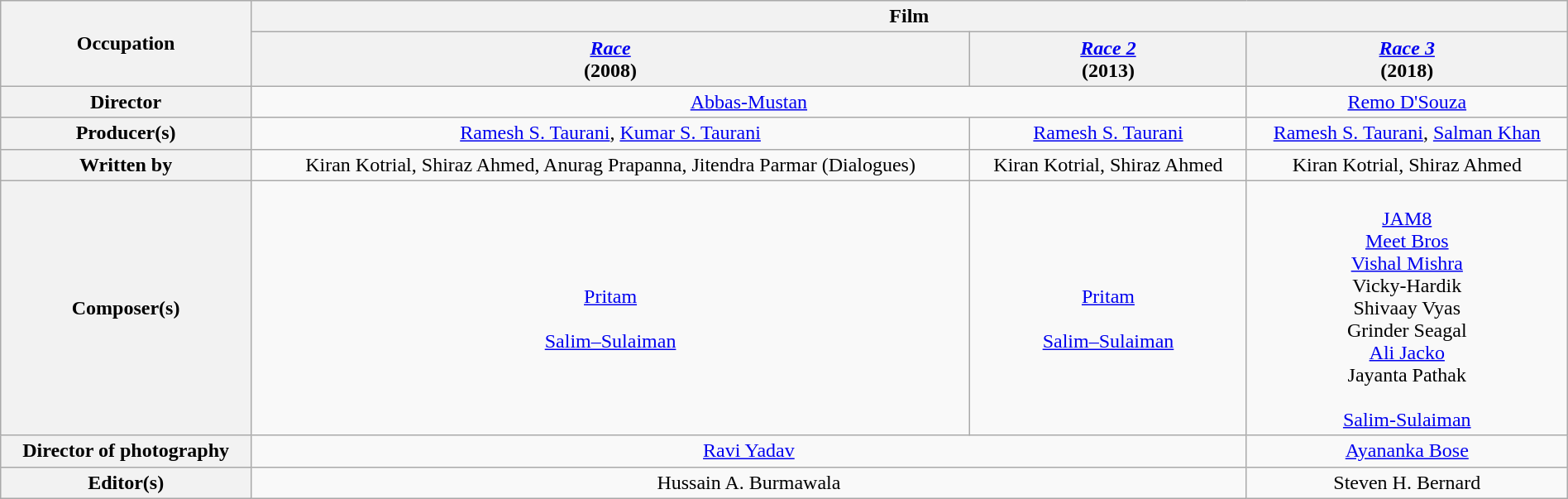<table class="wikitable" style="text-align:center;" width="100%">
<tr>
<th rowspan="2">Occupation</th>
<th colspan="3">Film</th>
</tr>
<tr>
<th width:10%;"><em><a href='#'>Race</a></em> <br>(2008)</th>
<th width:10%;"><em><a href='#'>Race 2</a></em> <br>(2013)</th>
<th width:10%;"><em><a href='#'>Race 3</a></em> <br>(2018)</th>
</tr>
<tr>
<th>Director</th>
<td colspan="2"><a href='#'>Abbas-Mustan</a></td>
<td colspan="1"><a href='#'>Remo D'Souza</a></td>
</tr>
<tr>
<th>Producer(s)</th>
<td><a href='#'>Ramesh S. Taurani</a>, <a href='#'>Kumar S. Taurani</a></td>
<td><a href='#'>Ramesh S. Taurani</a></td>
<td><a href='#'>Ramesh S. Taurani</a>, <a href='#'>Salman Khan</a></td>
</tr>
<tr>
<th>Written by</th>
<td>Kiran Kotrial, Shiraz Ahmed, Anurag Prapanna, Jitendra Parmar (Dialogues)</td>
<td>Kiran Kotrial, Shiraz Ahmed</td>
<td>Kiran Kotrial, Shiraz Ahmed</td>
</tr>
<tr>
<th>Composer(s)</th>
<td><br> <a href='#'>Pritam</a><br> <br><a href='#'>Salim–Sulaiman</a></td>
<td><br><a href='#'>Pritam</a><br><br><a href='#'>Salim–Sulaiman</a></td>
<td><br><a href='#'>JAM8</a><br><a href='#'>Meet Bros</a><br><a href='#'>Vishal Mishra</a><br>Vicky-Hardik<br>Shivaay Vyas<br>Grinder Seagal<br><a href='#'>Ali Jacko</a><br>Jayanta Pathak<br><br><a href='#'>Salim-Sulaiman</a></td>
</tr>
<tr>
<th>Director of photography</th>
<td colspan="2"><a href='#'>Ravi Yadav</a></td>
<td><a href='#'>Ayananka Bose</a></td>
</tr>
<tr>
<th>Editor(s)</th>
<td colspan="2">Hussain A. Burmawala</td>
<td>Steven H. Bernard</td>
</tr>
</table>
